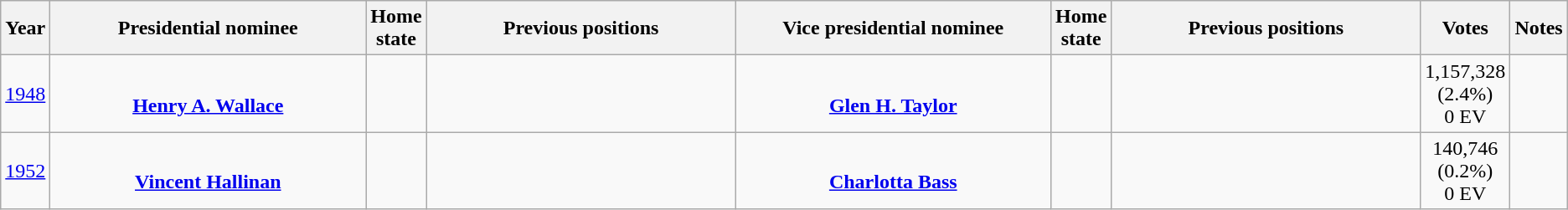<table class="wikitable" style="text-align:center">
<tr>
<th>Year</th>
<th width=300>Presidential nominee</th>
<th>Home state</th>
<th width=300>Previous positions</th>
<th width=300>Vice presidential nominee</th>
<th>Home state</th>
<th width=300>Previous positions</th>
<th>Votes</th>
<th>Notes</th>
</tr>
<tr>
<td><a href='#'>1948</a></td>
<td><br><strong><a href='#'>Henry A. Wallace</a></strong></td>
<td></td>
<td></td>
<td><br><strong><a href='#'>Glen H. Taylor</a></strong></td>
<td></td>
<td></td>
<td>1,157,328 (2.4%)<br>0 EV</td>
<td></td>
</tr>
<tr>
<td><a href='#'>1952</a></td>
<td><br><strong><a href='#'>Vincent Hallinan</a></strong></td>
<td></td>
<td></td>
<td><br><strong><a href='#'>Charlotta Bass</a></strong></td>
<td></td>
<td></td>
<td>140,746 (0.2%)<br>0 EV</td>
<td></td>
</tr>
</table>
